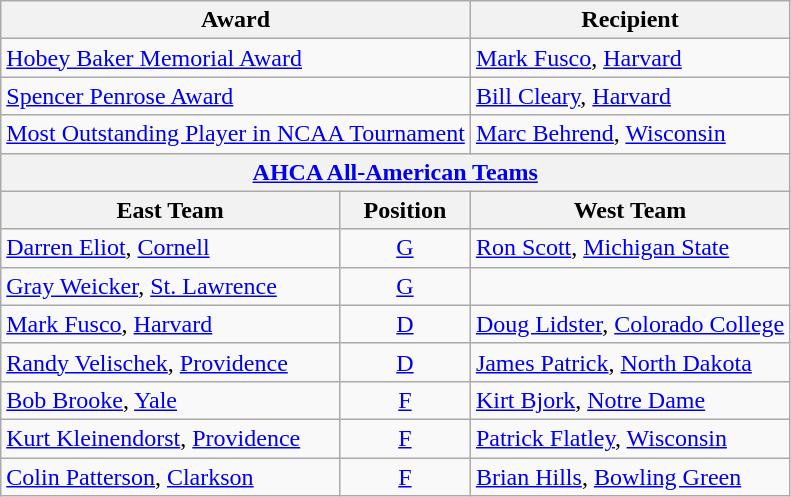<table class="wikitable">
<tr>
<th colspan=2>Award</th>
<th>Recipient</th>
</tr>
<tr>
<td colspan=2><a href='#'>Hobey Baker Memorial Award</a></td>
<td><a href='#'>Mark Fusco</a>, <a href='#'>Harvard</a></td>
</tr>
<tr>
<td colspan=2><a href='#'>Spencer Penrose Award</a></td>
<td><a href='#'>Bill Cleary</a>, <a href='#'>Harvard</a></td>
</tr>
<tr>
<td colspan=2><a href='#'>Most Outstanding Player in NCAA Tournament</a></td>
<td><a href='#'>Marc Behrend</a>, <a href='#'>Wisconsin</a></td>
</tr>
<tr>
<th colspan=3><a href='#'>AHCA All-American Teams</a></th>
</tr>
<tr>
<th>East Team</th>
<th>  Position  </th>
<th>West Team</th>
</tr>
<tr>
<td><a href='#'>Darren Eliot</a>, <a href='#'>Cornell</a></td>
<td align=center><a href='#'>G</a></td>
<td><a href='#'>Ron Scott</a>, <a href='#'>Michigan State</a></td>
</tr>
<tr>
<td><a href='#'>Gray Weicker</a>, <a href='#'>St. Lawrence</a></td>
<td align=center><a href='#'>G</a></td>
<td></td>
</tr>
<tr>
<td><a href='#'>Mark Fusco</a>, <a href='#'>Harvard</a></td>
<td align=center><a href='#'>D</a></td>
<td><a href='#'>Doug Lidster</a>, <a href='#'>Colorado College</a></td>
</tr>
<tr>
<td><a href='#'>Randy Velischek</a>, <a href='#'>Providence</a></td>
<td align=center><a href='#'>D</a></td>
<td><a href='#'>James Patrick</a>, <a href='#'>North Dakota</a></td>
</tr>
<tr>
<td><a href='#'>Bob Brooke</a>, <a href='#'>Yale</a></td>
<td align=center><a href='#'>F</a></td>
<td><a href='#'>Kirt Bjork</a>, <a href='#'>Notre Dame</a></td>
</tr>
<tr>
<td><a href='#'>Kurt Kleinendorst</a>, <a href='#'>Providence</a></td>
<td align=center><a href='#'>F</a></td>
<td><a href='#'>Patrick Flatley</a>, <a href='#'>Wisconsin</a></td>
</tr>
<tr>
<td><a href='#'>Colin Patterson</a>, <a href='#'>Clarkson</a></td>
<td align=center><a href='#'>F</a></td>
<td><a href='#'>Brian Hills</a>, <a href='#'>Bowling Green</a></td>
</tr>
</table>
